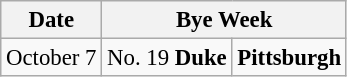<table class="wikitable" style="font-size:95%;">
<tr>
<th>Date</th>
<th colspan="2">Bye Week</th>
</tr>
<tr>
<td>October 7</td>
<td>No. 19 <strong>Duke</strong></td>
<td><strong>Pittsburgh</strong></td>
</tr>
</table>
